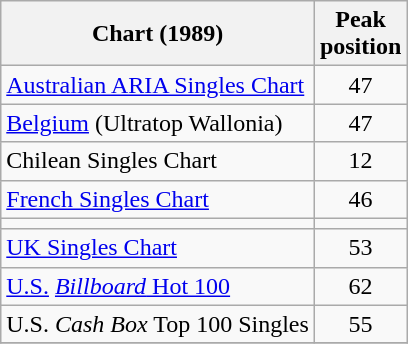<table class="wikitable sortable ">
<tr>
<th align="left">Chart (1989)</th>
<th align="left">Peak<br>position</th>
</tr>
<tr>
<td align="left"><a href='#'>Australian ARIA Singles Chart</a></td>
<td align="center">47</td>
</tr>
<tr>
<td align="left"><a href='#'>Belgium</a> (Ultratop Wallonia)</td>
<td align="center">47</td>
</tr>
<tr>
<td align="left">Chilean Singles Chart</td>
<td align="center">12</td>
</tr>
<tr>
<td align="left"><a href='#'>French Singles Chart</a></td>
<td align="center">46</td>
</tr>
<tr>
<td></td>
</tr>
<tr>
<td align="left"><a href='#'>UK Singles Chart</a></td>
<td align="center">53</td>
</tr>
<tr>
<td align="left"><a href='#'>U.S.</a> <a href='#'><em>Billboard</em> Hot 100</a></td>
<td align="center">62</td>
</tr>
<tr>
<td align="left">U.S. <em>Cash Box</em> Top 100 Singles</td>
<td align="center">55</td>
</tr>
<tr>
</tr>
</table>
